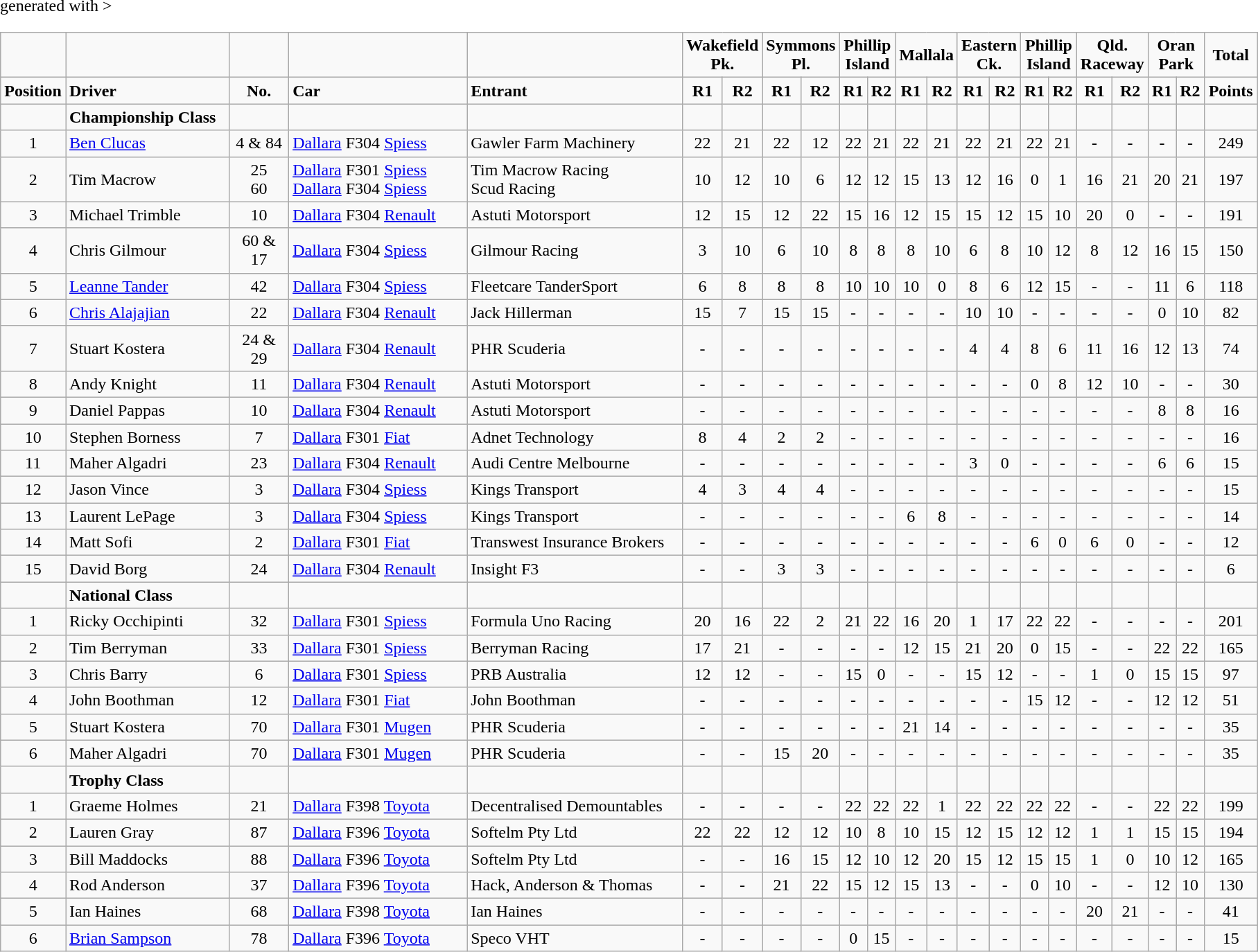<table class="wikitable" <hiddentext>generated with >
<tr>
<td width="44" height="13" align="center"> </td>
<td width="150"> </td>
<td width="50" align="center"> </td>
<td width="164"> </td>
<td width="200"> </td>
<td style="font-weight:bold" width="44" colspan="2" align="center">Wakefield Pk.</td>
<td style="font-weight:bold" width="44" colspan="2" align="center">Symmons Pl.</td>
<td style="font-weight:bold" width="44" colspan="2" align="center">Phillip Island</td>
<td style="font-weight:bold" width="44" colspan="2" align="center">Mallala</td>
<td style="font-weight:bold" width="44" colspan="2" align="center">Eastern Ck.</td>
<td style="font-weight:bold" width="44" colspan="2" align="center">Phillip Island</td>
<td style="font-weight:bold" width="44" colspan="2" align="center">Qld. Raceway</td>
<td style="font-weight:bold" width="44" colspan="2" align="center">Oran Park</td>
<td style="font-weight:bold" width="44" align="center">Total</td>
</tr>
<tr style="font-weight:bold">
<td height="13" align="center">Position</td>
<td>Driver</td>
<td align="center">No.</td>
<td>Car</td>
<td>Entrant</td>
<td align="center">R1</td>
<td align="center">R2</td>
<td align="center">R1</td>
<td align="center">R2</td>
<td align="center">R1</td>
<td align="center">R2</td>
<td align="center">R1</td>
<td align="center">R2</td>
<td align="center">R1</td>
<td align="center">R2</td>
<td align="center">R1</td>
<td align="center">R2</td>
<td align="center">R1</td>
<td align="center">R2</td>
<td align="center">R1</td>
<td align="center">R2</td>
<td align="center">Points</td>
</tr>
<tr style="font-weight:bold">
<td height="13" align="center"> </td>
<td>Championship Class</td>
<td align="center"> </td>
<td> </td>
<td> </td>
<td align="center"> </td>
<td align="center"> </td>
<td align="center"> </td>
<td align="center"> </td>
<td align="center"> </td>
<td align="center"> </td>
<td align="center"> </td>
<td align="center"> </td>
<td align="center"> </td>
<td align="center"> </td>
<td align="center"> </td>
<td align="center"> </td>
<td align="center"> </td>
<td align="center"> </td>
<td align="center"> </td>
<td align="center"> </td>
<td align="center"> </td>
</tr>
<tr>
<td height="13" align="center">1</td>
<td><a href='#'>Ben Clucas</a></td>
<td align="center">4 & 84</td>
<td><a href='#'>Dallara</a> F304 <a href='#'>Spiess</a></td>
<td>Gawler Farm Machinery</td>
<td align="center">22</td>
<td align="center">21</td>
<td align="center">22</td>
<td align="center">12</td>
<td align="center">22</td>
<td align="center">21</td>
<td align="center">22</td>
<td align="center">21</td>
<td align="center">22</td>
<td align="center">21</td>
<td align="center">22</td>
<td align="center">21</td>
<td align="center">-</td>
<td align="center">-</td>
<td align="center">-</td>
<td align="center">-</td>
<td align="center">249</td>
</tr>
<tr>
<td height="13" align="center">2</td>
<td>Tim Macrow</td>
<td align="center">25<br>60</td>
<td><a href='#'>Dallara</a> F301 <a href='#'>Spiess</a><br><a href='#'>Dallara</a> F304 <a href='#'>Spiess</a></td>
<td>Tim Macrow Racing<br>Scud Racing</td>
<td align="center">10</td>
<td align="center">12</td>
<td align="center">10</td>
<td align="center">6</td>
<td align="center">12</td>
<td align="center">12</td>
<td align="center">15</td>
<td align="center">13</td>
<td align="center">12</td>
<td align="center">16</td>
<td align="center">0</td>
<td align="center">1</td>
<td align="center">16</td>
<td align="center">21</td>
<td align="center">20</td>
<td align="center">21</td>
<td align="center">197</td>
</tr>
<tr>
<td height="13" align="center">3</td>
<td>Michael Trimble</td>
<td align="center">10</td>
<td><a href='#'>Dallara</a> F304 <a href='#'>Renault</a></td>
<td>Astuti Motorsport</td>
<td align="center">12</td>
<td align="center">15</td>
<td align="center">12</td>
<td align="center">22</td>
<td align="center">15</td>
<td align="center">16</td>
<td align="center">12</td>
<td align="center">15</td>
<td align="center">15</td>
<td align="center">12</td>
<td align="center">15</td>
<td align="center">10</td>
<td align="center">20</td>
<td align="center">0</td>
<td align="center">-</td>
<td align="center">-</td>
<td align="center">191</td>
</tr>
<tr>
<td height="13" align="center">4</td>
<td>Chris Gilmour</td>
<td align="center">60 & 17</td>
<td><a href='#'>Dallara</a> F304 <a href='#'>Spiess</a></td>
<td>Gilmour Racing</td>
<td align="center">3</td>
<td align="center">10</td>
<td align="center">6</td>
<td align="center">10</td>
<td align="center">8</td>
<td align="center">8</td>
<td align="center">8</td>
<td align="center">10</td>
<td align="center">6</td>
<td align="center">8</td>
<td align="center">10</td>
<td align="center">12</td>
<td align="center">8</td>
<td align="center">12</td>
<td align="center">16</td>
<td align="center">15</td>
<td align="center">150</td>
</tr>
<tr>
<td height="13" align="center">5</td>
<td><a href='#'>Leanne Tander</a></td>
<td align="center">42</td>
<td><a href='#'>Dallara</a> F304 <a href='#'>Spiess</a></td>
<td>Fleetcare TanderSport</td>
<td align="center">6</td>
<td align="center">8</td>
<td align="center">8</td>
<td align="center">8</td>
<td align="center">10</td>
<td align="center">10</td>
<td align="center">10</td>
<td align="center">0</td>
<td align="center">8</td>
<td align="center">6</td>
<td align="center">12</td>
<td align="center">15</td>
<td align="center">-</td>
<td align="center">-</td>
<td align="center">11</td>
<td align="center">6</td>
<td align="center">118</td>
</tr>
<tr>
<td height="13" align="center">6</td>
<td><a href='#'>Chris Alajajian</a></td>
<td align="center">22</td>
<td><a href='#'>Dallara</a> F304 <a href='#'>Renault</a></td>
<td>Jack Hillerman</td>
<td align="center">15</td>
<td align="center">7</td>
<td align="center">15</td>
<td align="center">15</td>
<td align="center">-</td>
<td align="center">-</td>
<td align="center">-</td>
<td align="center">-</td>
<td align="center">10</td>
<td align="center">10</td>
<td align="center">-</td>
<td align="center">-</td>
<td align="center">-</td>
<td align="center">-</td>
<td align="center">0</td>
<td align="center">10</td>
<td align="center">82</td>
</tr>
<tr>
<td height="13" align="center">7</td>
<td>Stuart Kostera</td>
<td align="center">24 & 29</td>
<td><a href='#'>Dallara</a> F304 <a href='#'>Renault</a></td>
<td>PHR Scuderia</td>
<td align="center">-</td>
<td align="center">-</td>
<td align="center">-</td>
<td align="center">-</td>
<td align="center">-</td>
<td align="center">-</td>
<td align="center">-</td>
<td align="center">-</td>
<td align="center">4</td>
<td align="center">4</td>
<td align="center">8</td>
<td align="center">6</td>
<td align="center">11</td>
<td align="center">16</td>
<td align="center">12</td>
<td align="center">13</td>
<td align="center">74</td>
</tr>
<tr>
<td height="13" align="center">8</td>
<td>Andy Knight</td>
<td align="center">11</td>
<td><a href='#'>Dallara</a> F304 <a href='#'>Renault</a></td>
<td>Astuti Motorsport</td>
<td align="center">-</td>
<td align="center">-</td>
<td align="center">-</td>
<td align="center">-</td>
<td align="center">-</td>
<td align="center">-</td>
<td align="center">-</td>
<td align="center">-</td>
<td align="center">-</td>
<td align="center">-</td>
<td align="center">0</td>
<td align="center">8</td>
<td align="center">12</td>
<td align="center">10</td>
<td align="center">-</td>
<td align="center">-</td>
<td align="center">30</td>
</tr>
<tr>
<td height="13" align="center">9</td>
<td>Daniel Pappas</td>
<td align="center">10</td>
<td><a href='#'>Dallara</a> F304 <a href='#'>Renault</a></td>
<td>Astuti Motorsport</td>
<td align="center">-</td>
<td align="center">-</td>
<td align="center">-</td>
<td align="center">-</td>
<td align="center">-</td>
<td align="center">-</td>
<td align="center">-</td>
<td align="center">-</td>
<td align="center">-</td>
<td align="center">-</td>
<td align="center">-</td>
<td align="center">-</td>
<td align="center">-</td>
<td align="center">-</td>
<td align="center">8</td>
<td align="center">8</td>
<td align="center">16</td>
</tr>
<tr>
<td height="13" align="center">10</td>
<td>Stephen Borness</td>
<td align="center">7</td>
<td><a href='#'>Dallara</a> F301 <a href='#'>Fiat</a></td>
<td>Adnet Technology</td>
<td align="center">8</td>
<td align="center">4</td>
<td align="center">2</td>
<td align="center">2</td>
<td align="center">-</td>
<td align="center">-</td>
<td align="center">-</td>
<td align="center">-</td>
<td align="center">-</td>
<td align="center">-</td>
<td align="center">-</td>
<td align="center">-</td>
<td align="center">-</td>
<td align="center">-</td>
<td align="center">-</td>
<td align="center">-</td>
<td align="center">16</td>
</tr>
<tr>
<td height="13" align="center">11</td>
<td>Maher Algadri</td>
<td align="center">23</td>
<td><a href='#'>Dallara</a> F304 <a href='#'>Renault</a></td>
<td>Audi Centre Melbourne</td>
<td align="center">-</td>
<td align="center">-</td>
<td align="center">-</td>
<td align="center">-</td>
<td align="center">-</td>
<td align="center">-</td>
<td align="center">-</td>
<td align="center">-</td>
<td align="center">3</td>
<td align="center">0</td>
<td align="center">-</td>
<td align="center">-</td>
<td align="center">-</td>
<td align="center">-</td>
<td align="center">6</td>
<td align="center">6</td>
<td align="center">15</td>
</tr>
<tr>
<td height="13" align="center">12</td>
<td>Jason Vince</td>
<td align="center">3</td>
<td><a href='#'>Dallara</a> F304 <a href='#'>Spiess</a></td>
<td>Kings Transport</td>
<td align="center">4</td>
<td align="center">3</td>
<td align="center">4</td>
<td align="center">4</td>
<td align="center">-</td>
<td align="center">-</td>
<td align="center">-</td>
<td align="center">-</td>
<td align="center">-</td>
<td align="center">-</td>
<td align="center">-</td>
<td align="center">-</td>
<td align="center">-</td>
<td align="center">-</td>
<td align="center">-</td>
<td align="center">-</td>
<td align="center">15</td>
</tr>
<tr>
<td height="13" align="center">13</td>
<td>Laurent LePage</td>
<td align="center">3</td>
<td><a href='#'>Dallara</a> F304 <a href='#'>Spiess</a></td>
<td>Kings Transport</td>
<td align="center">-</td>
<td align="center">-</td>
<td align="center">-</td>
<td align="center">-</td>
<td align="center">-</td>
<td align="center">-</td>
<td align="center">6</td>
<td align="center">8</td>
<td align="center">-</td>
<td align="center">-</td>
<td align="center">-</td>
<td align="center">-</td>
<td align="center">-</td>
<td align="center">-</td>
<td align="center">-</td>
<td align="center">-</td>
<td align="center">14</td>
</tr>
<tr>
<td height="13" align="center">14</td>
<td>Matt Sofi</td>
<td align="center">2</td>
<td><a href='#'>Dallara</a> F301 <a href='#'>Fiat</a></td>
<td>Transwest Insurance Brokers</td>
<td align="center">-</td>
<td align="center">-</td>
<td align="center">-</td>
<td align="center">-</td>
<td align="center">-</td>
<td align="center">-</td>
<td align="center">-</td>
<td align="center">-</td>
<td align="center">-</td>
<td align="center">-</td>
<td align="center">6</td>
<td align="center">0</td>
<td align="center">6</td>
<td align="center">0</td>
<td align="center">-</td>
<td align="center">-</td>
<td align="center">12</td>
</tr>
<tr>
<td height="13" align="center">15</td>
<td>David Borg</td>
<td align="center">24</td>
<td><a href='#'>Dallara</a> F304 <a href='#'>Renault</a></td>
<td>Insight F3</td>
<td align="center">-</td>
<td align="center">-</td>
<td align="center">3</td>
<td align="center">3</td>
<td align="center">-</td>
<td align="center">-</td>
<td align="center">-</td>
<td align="center">-</td>
<td align="center">-</td>
<td align="center">-</td>
<td align="center">-</td>
<td align="center">-</td>
<td align="center">-</td>
<td align="center">-</td>
<td align="center">-</td>
<td align="center">-</td>
<td align="center">6</td>
</tr>
<tr>
<td height="13" align="center"> </td>
<td style="font-weight:bold">National Class</td>
<td align="center"> </td>
<td> </td>
<td> </td>
<td align="center"> </td>
<td align="center"> </td>
<td align="center"> </td>
<td align="center"> </td>
<td align="center"> </td>
<td align="center"> </td>
<td align="center"> </td>
<td align="center"> </td>
<td align="center"> </td>
<td align="center"> </td>
<td align="center"> </td>
<td align="center"> </td>
<td align="center"> </td>
<td align="center"> </td>
<td align="center"> </td>
<td align="center"> </td>
<td align="center"> </td>
</tr>
<tr>
<td height="13" align="center">1</td>
<td>Ricky Occhipinti</td>
<td align="center">32</td>
<td><a href='#'>Dallara</a> F301 <a href='#'>Spiess</a></td>
<td>Formula Uno Racing</td>
<td align="center">20</td>
<td align="center">16</td>
<td align="center">22</td>
<td align="center">2</td>
<td align="center">21</td>
<td align="center">22</td>
<td align="center">16</td>
<td align="center">20</td>
<td align="center">1</td>
<td align="center">17</td>
<td align="center">22</td>
<td align="center">22</td>
<td align="center">-</td>
<td align="center">-</td>
<td align="center">-</td>
<td align="center">-</td>
<td align="center">201</td>
</tr>
<tr>
<td height="13" align="center">2</td>
<td>Tim Berryman</td>
<td align="center">33</td>
<td><a href='#'>Dallara</a> F301 <a href='#'>Spiess</a></td>
<td>Berryman Racing</td>
<td align="center">17</td>
<td align="center">21</td>
<td align="center">-</td>
<td align="center">-</td>
<td align="center">-</td>
<td align="center">-</td>
<td align="center">12</td>
<td align="center">15</td>
<td align="center">21</td>
<td align="center">20</td>
<td align="center">0</td>
<td align="center">15</td>
<td align="center">-</td>
<td align="center">-</td>
<td align="center">22</td>
<td align="center">22</td>
<td align="center">165</td>
</tr>
<tr>
<td height="13" align="center">3</td>
<td>Chris Barry</td>
<td align="center">6</td>
<td><a href='#'>Dallara</a> F301 <a href='#'>Spiess</a></td>
<td>PRB Australia</td>
<td align="center">12</td>
<td align="center">12</td>
<td align="center">-</td>
<td align="center">-</td>
<td align="center">15</td>
<td align="center">0</td>
<td align="center">-</td>
<td align="center">-</td>
<td align="center">15</td>
<td align="center">12</td>
<td align="center">-</td>
<td align="center">-</td>
<td align="center">1</td>
<td align="center">0</td>
<td align="center">15</td>
<td align="center">15</td>
<td align="center">97</td>
</tr>
<tr>
<td height="13" align="center">4</td>
<td>John Boothman</td>
<td align="center">12</td>
<td><a href='#'>Dallara</a> F301 <a href='#'>Fiat</a></td>
<td>John Boothman</td>
<td align="center">-</td>
<td align="center">-</td>
<td align="center">-</td>
<td align="center">-</td>
<td align="center">-</td>
<td align="center">-</td>
<td align="center">-</td>
<td align="center">-</td>
<td align="center">-</td>
<td align="center">-</td>
<td align="center">15</td>
<td align="center">12</td>
<td align="center">-</td>
<td align="center">-</td>
<td align="center">12</td>
<td align="center">12</td>
<td align="center">51</td>
</tr>
<tr>
<td height="13" align="center">5</td>
<td>Stuart Kostera</td>
<td align="center">70</td>
<td><a href='#'>Dallara</a> F301 <a href='#'>Mugen</a></td>
<td>PHR Scuderia</td>
<td align="center">-</td>
<td align="center">-</td>
<td align="center">-</td>
<td align="center">-</td>
<td align="center">-</td>
<td align="center">-</td>
<td align="center">21</td>
<td align="center">14</td>
<td align="center">-</td>
<td align="center">-</td>
<td align="center">-</td>
<td align="center">-</td>
<td align="center">-</td>
<td align="center">-</td>
<td align="center">-</td>
<td align="center">-</td>
<td align="center">35</td>
</tr>
<tr>
<td height="13" align="center">6</td>
<td>Maher Algadri</td>
<td align="center">70</td>
<td><a href='#'>Dallara</a> F301 <a href='#'>Mugen</a></td>
<td>PHR Scuderia</td>
<td align="center">-</td>
<td align="center">-</td>
<td align="center">15</td>
<td align="center">20</td>
<td align="center">-</td>
<td align="center">-</td>
<td align="center">-</td>
<td align="center">-</td>
<td align="center">-</td>
<td align="center">-</td>
<td align="center">-</td>
<td align="center">-</td>
<td align="center">-</td>
<td align="center">-</td>
<td align="center">-</td>
<td align="center">-</td>
<td align="center">35</td>
</tr>
<tr>
<td height="13" align="center"> </td>
<td style="font-weight:bold">Trophy Class</td>
<td align="center"> </td>
<td> </td>
<td> </td>
<td align="center"> </td>
<td align="center"> </td>
<td align="center"> </td>
<td align="center"> </td>
<td align="center"> </td>
<td align="center"> </td>
<td align="center"> </td>
<td align="center"> </td>
<td align="center"> </td>
<td align="center"> </td>
<td align="center"> </td>
<td align="center"> </td>
<td align="center"> </td>
<td align="center"> </td>
<td align="center"> </td>
<td align="center"> </td>
<td align="center"> </td>
</tr>
<tr>
<td height="13" align="center">1</td>
<td>Graeme Holmes</td>
<td align="center">21</td>
<td><a href='#'>Dallara</a> F398 <a href='#'>Toyota</a></td>
<td>Decentralised Demountables</td>
<td align="center">-</td>
<td align="center">-</td>
<td align="center">-</td>
<td align="center">-</td>
<td align="center">22</td>
<td align="center">22</td>
<td align="center">22</td>
<td align="center">1</td>
<td align="center">22</td>
<td align="center">22</td>
<td align="center">22</td>
<td align="center">22</td>
<td align="center">-</td>
<td align="center">-</td>
<td align="center">22</td>
<td align="center">22</td>
<td align="center">199</td>
</tr>
<tr>
<td height="13" align="center">2</td>
<td>Lauren Gray</td>
<td align="center">87</td>
<td><a href='#'>Dallara</a> F396 <a href='#'>Toyota</a></td>
<td>Softelm Pty Ltd</td>
<td align="center">22</td>
<td align="center">22</td>
<td align="center">12</td>
<td align="center">12</td>
<td align="center">10</td>
<td align="center">8</td>
<td align="center">10</td>
<td align="center">15</td>
<td align="center">12</td>
<td align="center">15</td>
<td align="center">12</td>
<td align="center">12</td>
<td align="center">1</td>
<td align="center">1</td>
<td align="center">15</td>
<td align="center">15</td>
<td align="center">194</td>
</tr>
<tr>
<td height="13" align="center">3</td>
<td>Bill Maddocks</td>
<td align="center">88</td>
<td><a href='#'>Dallara</a> F396 <a href='#'>Toyota</a></td>
<td>Softelm Pty Ltd</td>
<td align="center">-</td>
<td align="center">-</td>
<td align="center">16</td>
<td align="center">15</td>
<td align="center">12</td>
<td align="center">10</td>
<td align="center">12</td>
<td align="center">20</td>
<td align="center">15</td>
<td align="center">12</td>
<td align="center">15</td>
<td align="center">15</td>
<td align="center">1</td>
<td align="center">0</td>
<td align="center">10</td>
<td align="center">12</td>
<td align="center">165</td>
</tr>
<tr>
<td height="13" align="center">4</td>
<td>Rod Anderson</td>
<td align="center">37</td>
<td><a href='#'>Dallara</a> F396 <a href='#'>Toyota</a></td>
<td>Hack, Anderson & Thomas</td>
<td align="center">-</td>
<td align="center">-</td>
<td align="center">21</td>
<td align="center">22</td>
<td align="center">15</td>
<td align="center">12</td>
<td align="center">15</td>
<td align="center">13</td>
<td align="center">-</td>
<td align="center">-</td>
<td align="center">0</td>
<td align="center">10</td>
<td align="center">-</td>
<td align="center">-</td>
<td align="center">12</td>
<td align="center">10</td>
<td align="center">130</td>
</tr>
<tr>
<td height="13" align="center">5</td>
<td>Ian Haines</td>
<td align="center">68</td>
<td><a href='#'>Dallara</a> F398 <a href='#'>Toyota</a></td>
<td>Ian Haines</td>
<td align="center">-</td>
<td align="center">-</td>
<td align="center">-</td>
<td align="center">-</td>
<td align="center">-</td>
<td align="center">-</td>
<td align="center">-</td>
<td align="center">-</td>
<td align="center">-</td>
<td align="center">-</td>
<td align="center">-</td>
<td align="center">-</td>
<td align="center">20</td>
<td align="center">21</td>
<td align="center">-</td>
<td align="center">-</td>
<td align="center">41</td>
</tr>
<tr>
<td height="13" align="center">6</td>
<td><a href='#'>Brian Sampson</a></td>
<td align="center">78</td>
<td><a href='#'>Dallara</a> F396 <a href='#'>Toyota</a></td>
<td>Speco VHT</td>
<td align="center">-</td>
<td align="center">-</td>
<td align="center">-</td>
<td align="center">-</td>
<td align="center">0</td>
<td align="center">15</td>
<td align="center">-</td>
<td align="center">-</td>
<td align="center">-</td>
<td align="center">-</td>
<td align="center">-</td>
<td align="center">-</td>
<td align="center">-</td>
<td align="center">-</td>
<td align="center">-</td>
<td align="center">-</td>
<td align="center">15</td>
</tr>
</table>
